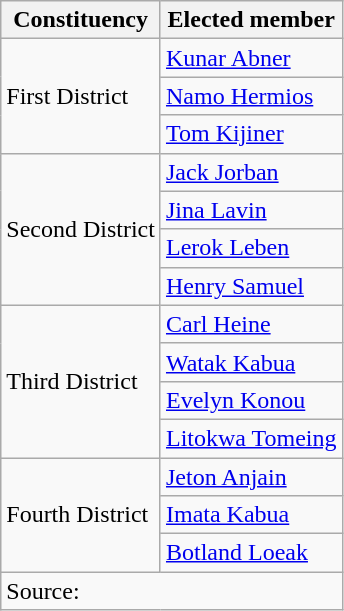<table class=wikitable>
<tr>
<th>Constituency</th>
<th>Elected member</th>
</tr>
<tr>
<td rowspan=3>First District</td>
<td><a href='#'>Kunar Abner</a></td>
</tr>
<tr>
<td><a href='#'>Namo Hermios</a></td>
</tr>
<tr>
<td><a href='#'>Tom Kijiner</a></td>
</tr>
<tr>
<td rowspan=4>Second District</td>
<td><a href='#'>Jack Jorban</a></td>
</tr>
<tr>
<td><a href='#'>Jina Lavin</a></td>
</tr>
<tr>
<td><a href='#'>Lerok Leben</a></td>
</tr>
<tr>
<td><a href='#'>Henry Samuel</a></td>
</tr>
<tr>
<td rowspan=4>Third District</td>
<td><a href='#'>Carl Heine</a></td>
</tr>
<tr>
<td><a href='#'>Watak Kabua</a></td>
</tr>
<tr>
<td><a href='#'>Evelyn Konou</a></td>
</tr>
<tr>
<td><a href='#'>Litokwa Tomeing</a></td>
</tr>
<tr>
<td rowspan=3>Fourth District</td>
<td><a href='#'>Jeton Anjain</a></td>
</tr>
<tr>
<td><a href='#'>Imata Kabua</a></td>
</tr>
<tr>
<td><a href='#'>Botland Loeak</a></td>
</tr>
<tr>
<td colspan=2>Source: </td>
</tr>
</table>
